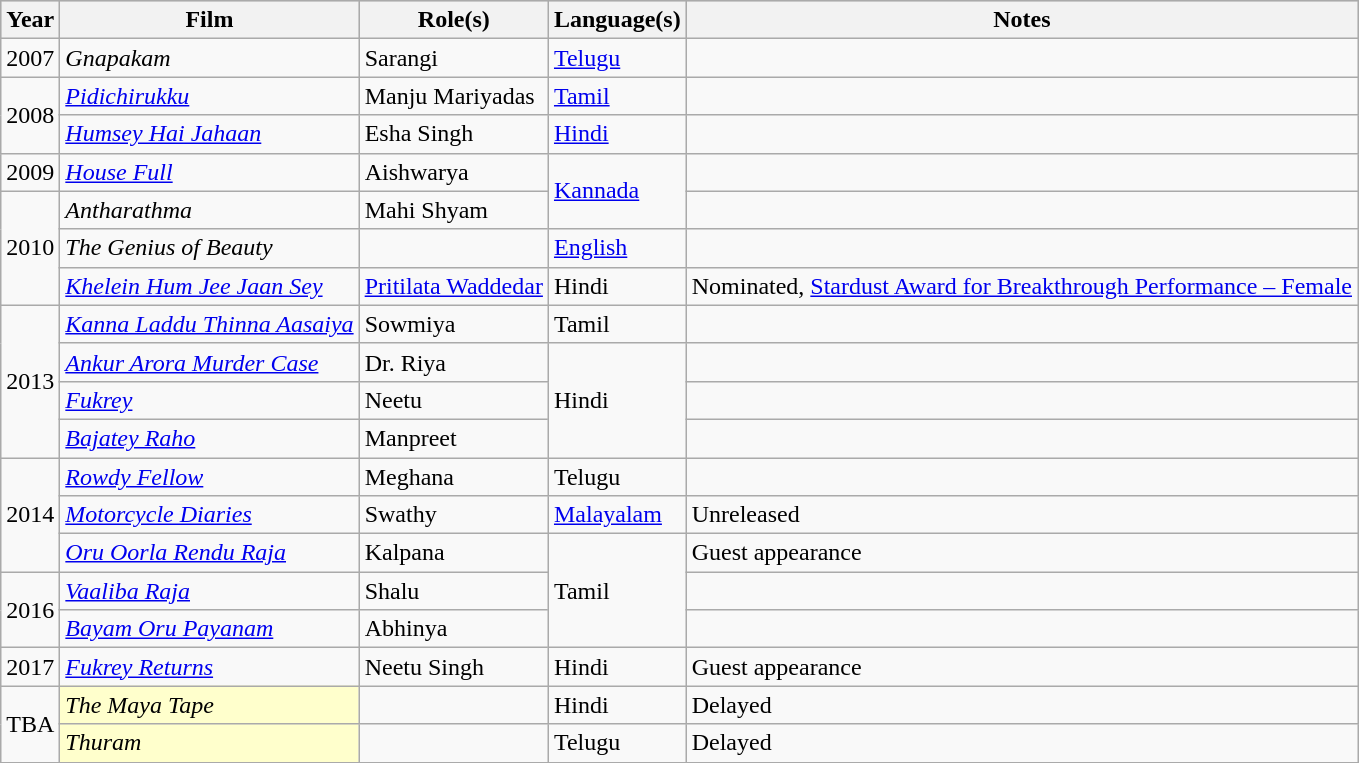<table class="wikitable sortable" class="wikitable">
<tr style="background:#ccc; text-align:center;">
<th>Year</th>
<th>Film</th>
<th>Role(s)</th>
<th>Language(s)</th>
<th>Notes</th>
</tr>
<tr>
<td>2007</td>
<td><em>Gnapakam</em></td>
<td>Sarangi</td>
<td><a href='#'>Telugu</a></td>
<td></td>
</tr>
<tr>
<td rowspan=2>2008</td>
<td><em><a href='#'>Pidichirukku</a></em></td>
<td>Manju Mariyadas</td>
<td><a href='#'>Tamil</a></td>
<td></td>
</tr>
<tr>
<td><em><a href='#'>Humsey Hai Jahaan</a></em></td>
<td>Esha Singh</td>
<td><a href='#'>Hindi</a></td>
<td></td>
</tr>
<tr>
<td>2009</td>
<td><em><a href='#'>House Full</a></em></td>
<td>Aishwarya</td>
<td rowspan=2><a href='#'>Kannada</a></td>
<td></td>
</tr>
<tr>
<td rowspan=3>2010</td>
<td><em>Antharathma</em></td>
<td>Mahi Shyam</td>
<td></td>
</tr>
<tr>
<td><em>The Genius of Beauty</em></td>
<td></td>
<td><a href='#'>English</a></td>
<td></td>
</tr>
<tr>
<td><em><a href='#'>Khelein Hum Jee Jaan Sey</a></em></td>
<td><a href='#'>Pritilata Waddedar</a></td>
<td>Hindi</td>
<td>Nominated, <a href='#'>Stardust Award for Breakthrough Performance – Female</a></td>
</tr>
<tr>
<td rowspan=4>2013</td>
<td><em><a href='#'>Kanna Laddu Thinna Aasaiya</a></em></td>
<td>Sowmiya</td>
<td>Tamil</td>
<td></td>
</tr>
<tr>
<td><em><a href='#'>Ankur Arora Murder Case</a></em></td>
<td>Dr. Riya</td>
<td rowspan=3>Hindi</td>
<td></td>
</tr>
<tr>
<td><em><a href='#'>Fukrey</a></em></td>
<td>Neetu</td>
<td></td>
</tr>
<tr>
<td><em><a href='#'>Bajatey Raho</a></em></td>
<td>Manpreet</td>
<td></td>
</tr>
<tr>
<td rowspan=3>2014</td>
<td><em><a href='#'>Rowdy Fellow</a></em></td>
<td>Meghana</td>
<td>Telugu</td>
<td></td>
</tr>
<tr>
<td><em><a href='#'>Motorcycle Diaries</a></em></td>
<td>Swathy</td>
<td><a href='#'>Malayalam</a></td>
<td>Unreleased</td>
</tr>
<tr>
<td><em><a href='#'>Oru Oorla Rendu Raja</a></em></td>
<td>Kalpana</td>
<td rowspan=3>Tamil</td>
<td>Guest appearance</td>
</tr>
<tr>
<td rowspan=2>2016</td>
<td><em><a href='#'>Vaaliba Raja</a></em></td>
<td>Shalu</td>
<td></td>
</tr>
<tr>
<td><em><a href='#'>Bayam Oru Payanam</a></em></td>
<td>Abhinya</td>
<td></td>
</tr>
<tr>
<td>2017</td>
<td><em><a href='#'>Fukrey Returns</a></em></td>
<td>Neetu Singh</td>
<td>Hindi</td>
<td>Guest appearance</td>
</tr>
<tr>
<td rowspan="2">TBA</td>
<td style="background:#FFFFCC;"><em>The Maya Tape</em> </td>
<td></td>
<td>Hindi</td>
<td>Delayed</td>
</tr>
<tr>
<td style="background:#FFFFCC;"><em>Thuram</em> </td>
<td></td>
<td>Telugu</td>
<td>Delayed</td>
</tr>
<tr>
</tr>
</table>
